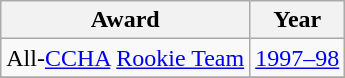<table class="wikitable">
<tr>
<th>Award</th>
<th>Year</th>
</tr>
<tr>
<td>All-<a href='#'>CCHA</a> <a href='#'>Rookie Team</a></td>
<td><a href='#'>1997–98</a></td>
</tr>
<tr>
</tr>
</table>
